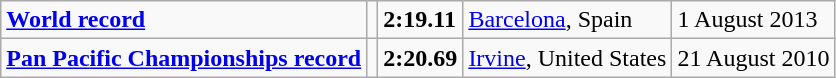<table class="wikitable">
<tr>
<td><strong><a href='#'>World record</a></strong></td>
<td></td>
<td><strong>2:19.11</strong></td>
<td><a href='#'>Barcelona</a>, Spain</td>
<td>1 August 2013</td>
</tr>
<tr>
<td><strong><a href='#'>Pan Pacific Championships record</a></strong></td>
<td></td>
<td><strong>2:20.69</strong></td>
<td><a href='#'>Irvine</a>, United States</td>
<td>21 August 2010</td>
</tr>
</table>
